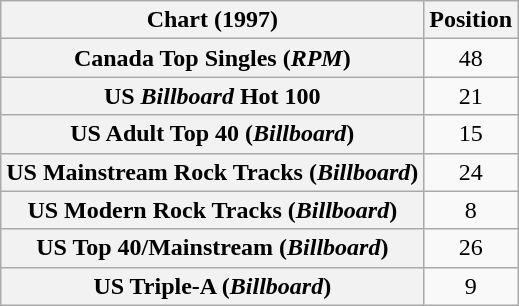<table class="wikitable sortable plainrowheaders" style="text-align:center">
<tr>
<th>Chart (1997)</th>
<th>Position</th>
</tr>
<tr>
<th scope="row">Canada Top Singles (<em>RPM</em>)</th>
<td>48</td>
</tr>
<tr>
<th scope="row">US <em>Billboard</em> Hot 100</th>
<td>21</td>
</tr>
<tr>
<th scope="row">US Adult Top 40 (<em>Billboard</em>)</th>
<td>15</td>
</tr>
<tr>
<th scope="row">US Mainstream Rock Tracks (<em>Billboard</em>)</th>
<td>24</td>
</tr>
<tr>
<th scope="row">US Modern Rock Tracks (<em>Billboard</em>)</th>
<td>8</td>
</tr>
<tr>
<th scope="row">US Top 40/Mainstream (<em>Billboard</em>)</th>
<td>26</td>
</tr>
<tr>
<th scope="row">US Triple-A (<em>Billboard</em>)</th>
<td>9</td>
</tr>
</table>
